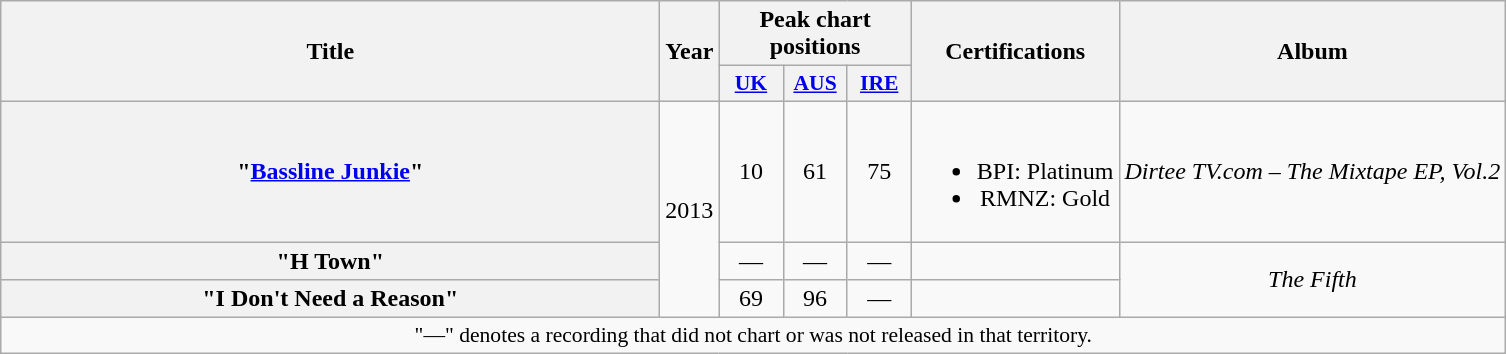<table class="wikitable plainrowheaders" style="text-align:center;" border="1">
<tr>
<th scope="col" rowspan="2" style="width:27em;">Title</th>
<th scope="col" rowspan="2" style="width:1em;">Year</th>
<th scope="col" colspan="3">Peak chart positions</th>
<th scope="col" rowspan="2">Certifications</th>
<th scope="col" rowspan="2">Album</th>
</tr>
<tr>
<th scope="col" style="width:2.5em;font-size:90%;"><a href='#'>UK</a><br></th>
<th scope="col" style="width:2.5em;font-size:90%;"><a href='#'>AUS</a><br></th>
<th scope="col" style="width:2.5em;font-size:90%;"><a href='#'>IRE</a><br></th>
</tr>
<tr>
<th scope="row">"<a href='#'>Bassline Junkie</a>"</th>
<td rowspan="3">2013</td>
<td>10</td>
<td>61</td>
<td>75</td>
<td><br><ul><li>BPI: Platinum</li><li>RMNZ: Gold</li></ul></td>
<td><em>Dirtee TV.com – The Mixtape EP, Vol.2</em></td>
</tr>
<tr>
<th scope="row">"H Town"<br></th>
<td>—</td>
<td>—</td>
<td>—</td>
<td></td>
<td rowspan="2"><em>The Fifth</em></td>
</tr>
<tr>
<th scope="row">"I Don't Need a Reason"</th>
<td>69</td>
<td>96</td>
<td>—</td>
<td></td>
</tr>
<tr>
<td colspan="7" style="font-size:90%">"—" denotes a recording that did not chart or was not released in that territory.</td>
</tr>
</table>
